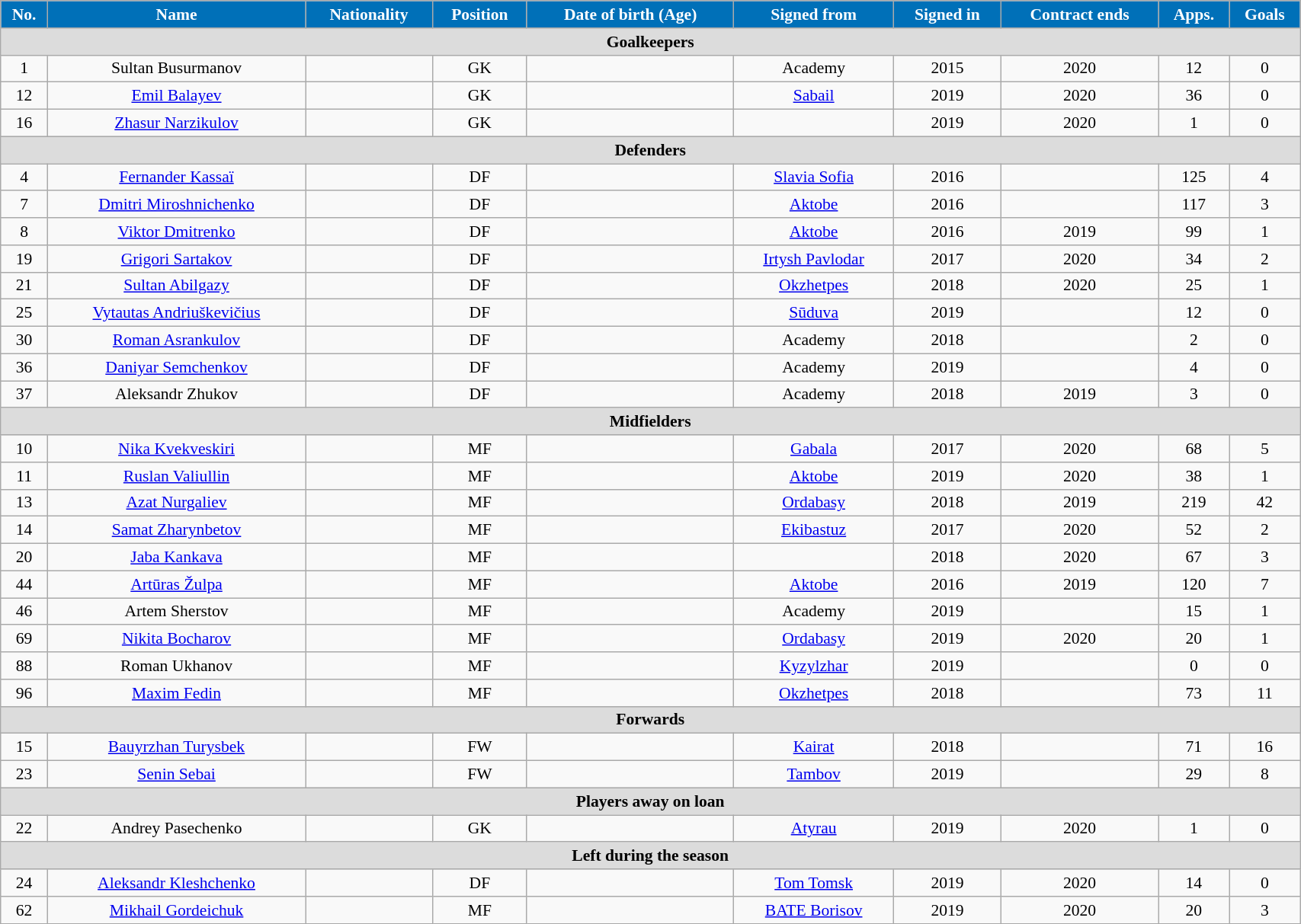<table class="wikitable"  style="text-align:center; font-size:90%; width:90%;">
<tr>
<th style="background:#0070B8; color:#FFFFFF; text-align:center;">No.</th>
<th style="background:#0070B8; color:#FFFFFF; text-align:center;">Name</th>
<th style="background:#0070B8; color:#FFFFFF; text-align:center;">Nationality</th>
<th style="background:#0070B8; color:#FFFFFF; text-align:center;">Position</th>
<th style="background:#0070B8; color:#FFFFFF; text-align:center;">Date of birth (Age)</th>
<th style="background:#0070B8; color:#FFFFFF; text-align:center;">Signed from</th>
<th style="background:#0070B8; color:#FFFFFF; text-align:center;">Signed in</th>
<th style="background:#0070B8; color:#FFFFFF; text-align:center;">Contract ends</th>
<th style="background:#0070B8; color:#FFFFFF; text-align:center;">Apps.</th>
<th style="background:#0070B8; color:#FFFFFF; text-align:center;">Goals</th>
</tr>
<tr>
<th colspan="11"  style="background:#dcdcdc; text-align:center;">Goalkeepers</th>
</tr>
<tr>
<td>1</td>
<td>Sultan Busurmanov</td>
<td></td>
<td>GK</td>
<td></td>
<td>Academy</td>
<td>2015</td>
<td>2020</td>
<td>12</td>
<td>0</td>
</tr>
<tr>
<td>12</td>
<td><a href='#'>Emil Balayev</a></td>
<td></td>
<td>GK</td>
<td></td>
<td><a href='#'>Sabail</a></td>
<td>2019</td>
<td>2020</td>
<td>36</td>
<td>0</td>
</tr>
<tr>
<td>16</td>
<td><a href='#'>Zhasur Narzikulov</a></td>
<td></td>
<td>GK</td>
<td></td>
<td></td>
<td>2019</td>
<td>2020</td>
<td>1</td>
<td>0</td>
</tr>
<tr>
<th colspan="11"  style="background:#dcdcdc; text-align:center;">Defenders</th>
</tr>
<tr>
<td>4</td>
<td><a href='#'>Fernander Kassaï</a></td>
<td></td>
<td>DF</td>
<td></td>
<td><a href='#'>Slavia Sofia</a></td>
<td>2016</td>
<td></td>
<td>125</td>
<td>4</td>
</tr>
<tr>
<td>7</td>
<td><a href='#'>Dmitri Miroshnichenko</a></td>
<td></td>
<td>DF</td>
<td></td>
<td><a href='#'>Aktobe</a></td>
<td>2016</td>
<td></td>
<td>117</td>
<td>3</td>
</tr>
<tr>
<td>8</td>
<td><a href='#'>Viktor Dmitrenko</a></td>
<td></td>
<td>DF</td>
<td></td>
<td><a href='#'>Aktobe</a></td>
<td>2016</td>
<td>2019</td>
<td>99</td>
<td>1</td>
</tr>
<tr>
<td>19</td>
<td><a href='#'>Grigori Sartakov</a></td>
<td></td>
<td>DF</td>
<td></td>
<td><a href='#'>Irtysh Pavlodar</a></td>
<td>2017</td>
<td>2020</td>
<td>34</td>
<td>2</td>
</tr>
<tr>
<td>21</td>
<td><a href='#'>Sultan Abilgazy</a></td>
<td></td>
<td>DF</td>
<td></td>
<td><a href='#'>Okzhetpes</a></td>
<td>2018</td>
<td>2020</td>
<td>25</td>
<td>1</td>
</tr>
<tr>
<td>25</td>
<td><a href='#'>Vytautas Andriuškevičius</a></td>
<td></td>
<td>DF</td>
<td></td>
<td><a href='#'>Sūduva</a></td>
<td>2019</td>
<td></td>
<td>12</td>
<td>0</td>
</tr>
<tr>
<td>30</td>
<td><a href='#'>Roman Asrankulov</a></td>
<td></td>
<td>DF</td>
<td></td>
<td>Academy</td>
<td>2018</td>
<td></td>
<td>2</td>
<td>0</td>
</tr>
<tr>
<td>36</td>
<td><a href='#'>Daniyar Semchenkov</a></td>
<td></td>
<td>DF</td>
<td></td>
<td>Academy</td>
<td>2019</td>
<td></td>
<td>4</td>
<td>0</td>
</tr>
<tr>
<td>37</td>
<td>Aleksandr Zhukov</td>
<td></td>
<td>DF</td>
<td></td>
<td>Academy</td>
<td>2018</td>
<td>2019</td>
<td>3</td>
<td>0</td>
</tr>
<tr>
<th colspan="11"  style="background:#dcdcdc; text-align:center;">Midfielders</th>
</tr>
<tr>
<td>10</td>
<td><a href='#'>Nika Kvekveskiri</a></td>
<td></td>
<td>MF</td>
<td></td>
<td><a href='#'>Gabala</a></td>
<td>2017</td>
<td>2020</td>
<td>68</td>
<td>5</td>
</tr>
<tr>
<td>11</td>
<td><a href='#'>Ruslan Valiullin</a></td>
<td></td>
<td>MF</td>
<td></td>
<td><a href='#'>Aktobe</a></td>
<td>2019</td>
<td>2020</td>
<td>38</td>
<td>1</td>
</tr>
<tr>
<td>13</td>
<td><a href='#'>Azat Nurgaliev</a></td>
<td></td>
<td>MF</td>
<td></td>
<td><a href='#'>Ordabasy</a></td>
<td>2018</td>
<td>2019</td>
<td>219</td>
<td>42</td>
</tr>
<tr>
<td>14</td>
<td><a href='#'>Samat Zharynbetov</a></td>
<td></td>
<td>MF</td>
<td></td>
<td><a href='#'>Ekibastuz</a></td>
<td>2017</td>
<td>2020</td>
<td>52</td>
<td>2</td>
</tr>
<tr>
<td>20</td>
<td><a href='#'>Jaba Kankava</a></td>
<td></td>
<td>MF</td>
<td></td>
<td></td>
<td>2018</td>
<td>2020</td>
<td>67</td>
<td>3</td>
</tr>
<tr>
<td>44</td>
<td><a href='#'>Artūras Žulpa</a></td>
<td></td>
<td>MF</td>
<td></td>
<td><a href='#'>Aktobe</a></td>
<td>2016</td>
<td>2019</td>
<td>120</td>
<td>7</td>
</tr>
<tr>
<td>46</td>
<td>Artem Sherstov</td>
<td></td>
<td>MF</td>
<td></td>
<td>Academy</td>
<td>2019</td>
<td></td>
<td>15</td>
<td>1</td>
</tr>
<tr>
<td>69</td>
<td><a href='#'>Nikita Bocharov</a></td>
<td></td>
<td>MF</td>
<td></td>
<td><a href='#'>Ordabasy</a></td>
<td>2019</td>
<td>2020</td>
<td>20</td>
<td>1</td>
</tr>
<tr>
<td>88</td>
<td>Roman Ukhanov</td>
<td></td>
<td>MF</td>
<td></td>
<td><a href='#'>Kyzylzhar</a></td>
<td>2019</td>
<td></td>
<td>0</td>
<td>0</td>
</tr>
<tr>
<td>96</td>
<td><a href='#'>Maxim Fedin</a></td>
<td></td>
<td>MF</td>
<td></td>
<td><a href='#'>Okzhetpes</a></td>
<td>2018</td>
<td></td>
<td>73</td>
<td>11</td>
</tr>
<tr>
<th colspan="11"  style="background:#dcdcdc; text-align:center;">Forwards</th>
</tr>
<tr>
<td>15</td>
<td><a href='#'>Bauyrzhan Turysbek</a></td>
<td></td>
<td>FW</td>
<td></td>
<td><a href='#'>Kairat</a></td>
<td>2018</td>
<td></td>
<td>71</td>
<td>16</td>
</tr>
<tr>
<td>23</td>
<td><a href='#'>Senin Sebai</a></td>
<td></td>
<td>FW</td>
<td></td>
<td><a href='#'>Tambov</a></td>
<td>2019</td>
<td></td>
<td>29</td>
<td>8</td>
</tr>
<tr>
<th colspan="11"  style="background:#dcdcdc; text-align:center;">Players away on loan</th>
</tr>
<tr>
<td>22</td>
<td>Andrey Pasechenko</td>
<td></td>
<td>GK</td>
<td></td>
<td><a href='#'>Atyrau</a></td>
<td>2019</td>
<td>2020</td>
<td>1</td>
<td>0</td>
</tr>
<tr>
<th colspan="11"  style="background:#dcdcdc; text-align:center;">Left during the season</th>
</tr>
<tr>
<td>24</td>
<td><a href='#'>Aleksandr Kleshchenko</a></td>
<td></td>
<td>DF</td>
<td></td>
<td><a href='#'>Tom Tomsk</a></td>
<td>2019</td>
<td>2020</td>
<td>14</td>
<td>0</td>
</tr>
<tr>
<td>62</td>
<td><a href='#'>Mikhail Gordeichuk</a></td>
<td></td>
<td>MF</td>
<td></td>
<td><a href='#'>BATE Borisov</a></td>
<td>2019</td>
<td>2020</td>
<td>20</td>
<td>3</td>
</tr>
</table>
